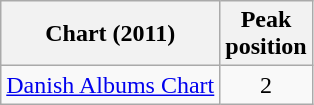<table class="wikitable sortable">
<tr>
<th>Chart (2011)</th>
<th>Peak <br> position</th>
</tr>
<tr>
<td><a href='#'>Danish Albums Chart</a></td>
<td style="text-align:center;">2</td>
</tr>
</table>
